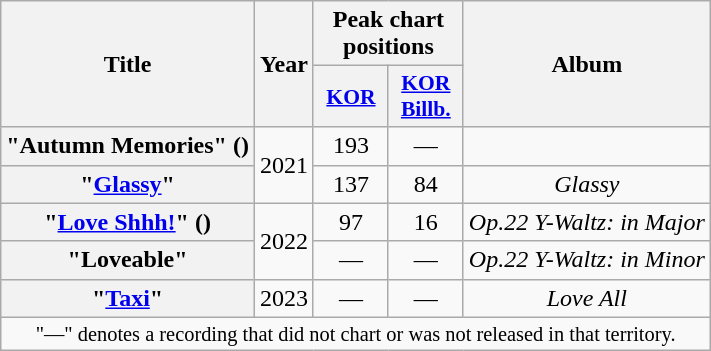<table class="wikitable plainrowheaders" style="text-align:center">
<tr>
<th scope="col" rowspan="2">Title</th>
<th scope="col" rowspan="2">Year</th>
<th scope="col" colspan="2">Peak chart positions</th>
<th scope="col" rowspan="2">Album</th>
</tr>
<tr>
<th scope="col" style="font-size:90%; width:3em"><a href='#'>KOR</a><br></th>
<th scope="col" style="font-size:90%; width:3em"><a href='#'>KOR<br>Billb.</a><br></th>
</tr>
<tr>
<th scope="row">"Autumn Memories" ()<br></th>
<td rowspan="2">2021</td>
<td>193</td>
<td>—</td>
<td></td>
</tr>
<tr>
<th scope="row">"<a href='#'>Glassy</a>"</th>
<td>137</td>
<td>84</td>
<td><em>Glassy</em></td>
</tr>
<tr>
<th scope="row">"<a href='#'>Love Shhh!</a>"  ()</th>
<td rowspan="2">2022</td>
<td>97</td>
<td>16</td>
<td><em>Op.22 Y-Waltz: in Major</em></td>
</tr>
<tr>
<th scope="row">"Loveable"</th>
<td>—</td>
<td>—</td>
<td><em>Op.22 Y-Waltz: in Minor</em></td>
</tr>
<tr>
<th scope="row">"<a href='#'>Taxi</a>"</th>
<td>2023</td>
<td>—</td>
<td>—</td>
<td><em>Love All</em></td>
</tr>
<tr>
<td colspan="6" style="font-size:85%">"—" denotes a recording that did not chart or was not released in that territory.</td>
</tr>
</table>
